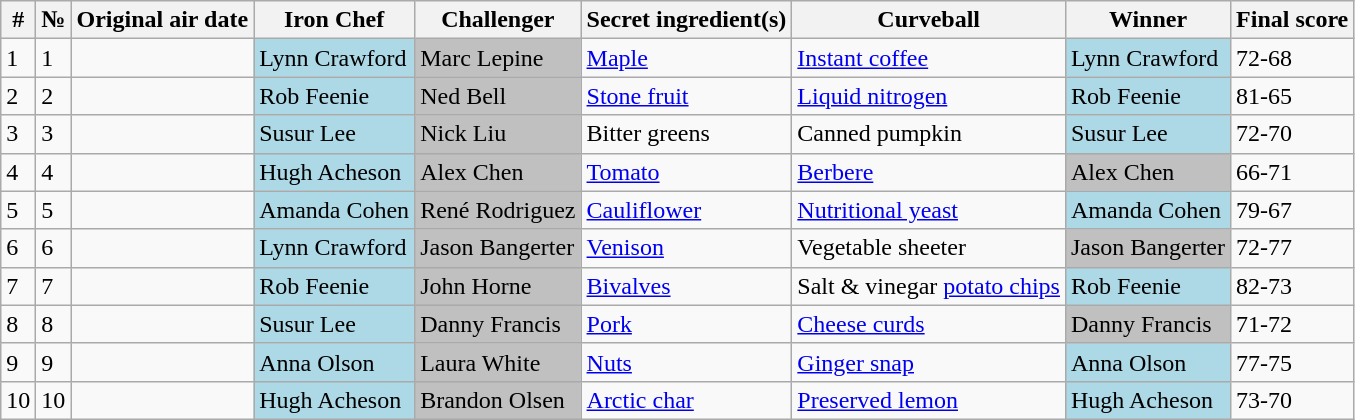<table class="wikitable">
<tr>
<th>#</th>
<th>№</th>
<th>Original air date</th>
<th>Iron Chef</th>
<th>Challenger</th>
<th>Secret ingredient(s)</th>
<th>Curveball</th>
<th>Winner</th>
<th>Final score</th>
</tr>
<tr>
<td>1</td>
<td>1</td>
<td></td>
<td bgcolor="lightblue">Lynn Crawford</td>
<td bgcolor="silver">Marc Lepine</td>
<td><a href='#'>Maple</a></td>
<td><a href='#'>Instant coffee</a></td>
<td bgcolor="lightblue">Lynn Crawford</td>
<td>72-68</td>
</tr>
<tr>
<td>2</td>
<td>2</td>
<td></td>
<td bgcolor="lightblue">Rob Feenie</td>
<td bgcolor="silver">Ned Bell</td>
<td><a href='#'>Stone fruit</a></td>
<td><a href='#'>Liquid nitrogen</a></td>
<td bgcolor="lightblue">Rob Feenie</td>
<td>81-65</td>
</tr>
<tr>
<td>3</td>
<td>3</td>
<td></td>
<td bgcolor="lightblue">Susur Lee</td>
<td bgcolor="silver">Nick Liu</td>
<td>Bitter greens</td>
<td>Canned pumpkin</td>
<td bgcolor="lightblue">Susur Lee</td>
<td>72-70</td>
</tr>
<tr>
<td>4</td>
<td>4</td>
<td></td>
<td bgcolor="lightblue">Hugh Acheson</td>
<td bgcolor="silver">Alex Chen</td>
<td><a href='#'>Tomato</a></td>
<td><a href='#'>Berbere</a></td>
<td bgcolor="silver">Alex Chen</td>
<td>66-71</td>
</tr>
<tr>
<td>5</td>
<td>5</td>
<td></td>
<td bgcolor="lightblue">Amanda Cohen</td>
<td bgcolor="silver">René Rodriguez</td>
<td><a href='#'>Cauliflower</a></td>
<td><a href='#'>Nutritional yeast</a></td>
<td bgcolor="lightblue">Amanda Cohen</td>
<td>79-67</td>
</tr>
<tr>
<td>6</td>
<td>6</td>
<td></td>
<td bgcolor="lightblue">Lynn Crawford</td>
<td bgcolor="silver">Jason Bangerter</td>
<td><a href='#'>Venison</a></td>
<td>Vegetable sheeter</td>
<td bgcolor="silver">Jason Bangerter</td>
<td>72-77</td>
</tr>
<tr>
<td>7</td>
<td>7</td>
<td></td>
<td bgcolor="lightblue">Rob Feenie</td>
<td bgcolor="silver">John Horne</td>
<td><a href='#'>Bivalves</a></td>
<td>Salt & vinegar <a href='#'>potato chips</a></td>
<td bgcolor="lightblue">Rob Feenie</td>
<td>82-73</td>
</tr>
<tr>
<td>8</td>
<td>8</td>
<td></td>
<td bgcolor="lightblue">Susur Lee</td>
<td bgcolor="silver">Danny Francis</td>
<td><a href='#'>Pork</a></td>
<td><a href='#'>Cheese curds</a></td>
<td bgcolor="silver">Danny Francis</td>
<td>71-72</td>
</tr>
<tr>
<td>9</td>
<td>9</td>
<td></td>
<td bgcolor="lightblue">Anna Olson</td>
<td bgcolor="silver">Laura White</td>
<td><a href='#'>Nuts</a></td>
<td><a href='#'>Ginger snap</a></td>
<td bgcolor="lightblue">Anna Olson</td>
<td>77-75</td>
</tr>
<tr>
<td>10</td>
<td>10</td>
<td></td>
<td bgcolor="lightblue">Hugh Acheson</td>
<td bgcolor="silver">Brandon Olsen</td>
<td><a href='#'>Arctic char</a></td>
<td><a href='#'>Preserved lemon</a></td>
<td bgcolor="lightblue">Hugh Acheson</td>
<td>73-70</td>
</tr>
</table>
